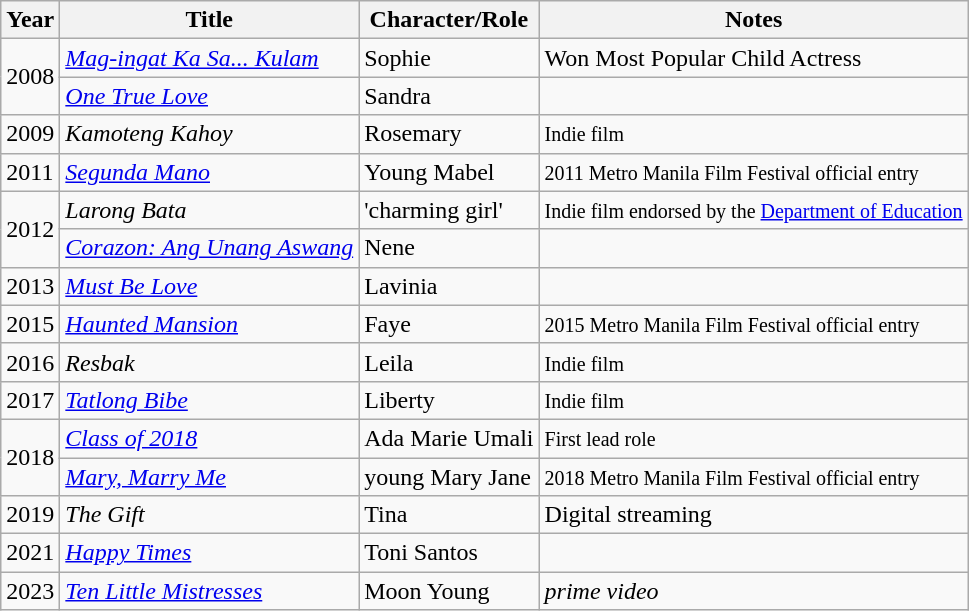<table class="wikitable sortable">
<tr>
<th>Year</th>
<th>Title</th>
<th>Character/Role</th>
<th>Notes</th>
</tr>
<tr>
<td rowspan=2>2008</td>
<td><em><a href='#'>Mag-ingat Ka Sa... Kulam</a></em></td>
<td>Sophie</td>
<td>Won Most Popular Child Actress</td>
</tr>
<tr>
<td><em><a href='#'>One True Love</a></em></td>
<td>Sandra</td>
<td></td>
</tr>
<tr>
<td>2009</td>
<td><em>Kamoteng Kahoy</em></td>
<td>Rosemary</td>
<td><small>Indie film</small></td>
</tr>
<tr>
<td>2011</td>
<td><em><a href='#'>Segunda Mano</a></em></td>
<td>Young Mabel</td>
<td><small>2011 Metro Manila Film Festival official entry</small></td>
</tr>
<tr>
<td rowspan=2>2012</td>
<td><em>Larong Bata</em></td>
<td>'charming girl'</td>
<td><small>Indie film endorsed by the <a href='#'>Department of Education</a></small></td>
</tr>
<tr>
<td><em><a href='#'>Corazon: Ang Unang Aswang</a></em></td>
<td>Nene</td>
<td></td>
</tr>
<tr>
<td>2013</td>
<td><em><a href='#'>Must Be Love</a></em></td>
<td>Lavinia</td>
<td></td>
</tr>
<tr>
<td>2015</td>
<td><em><a href='#'>Haunted Mansion</a></em></td>
<td>Faye</td>
<td><small>2015 Metro Manila Film Festival official entry</small></td>
</tr>
<tr>
<td>2016</td>
<td><em>Resbak</em></td>
<td>Leila</td>
<td><small>Indie film</small></td>
</tr>
<tr>
<td>2017</td>
<td><em><a href='#'>Tatlong Bibe</a></em></td>
<td>Liberty</td>
<td><small>Indie film</small></td>
</tr>
<tr>
<td rowspan=2>2018</td>
<td><em><a href='#'>Class of 2018</a></em></td>
<td>Ada Marie Umali</td>
<td><small>First lead role</small></td>
</tr>
<tr>
<td><em><a href='#'>Mary, Marry Me</a></em></td>
<td>young Mary Jane</td>
<td><small>2018 Metro Manila Film Festival official entry</small></td>
</tr>
<tr>
<td>2019</td>
<td><em>The Gift</em></td>
<td>Tina</td>
<td>Digital streaming</td>
</tr>
<tr>
<td>2021</td>
<td><em><a href='#'>Happy Times</a></em></td>
<td>Toni Santos</td>
<td></td>
</tr>
<tr>
<td>2023</td>
<td><em><a href='#'>Ten Little Mistresses</a></em></td>
<td>Moon Young</td>
<td><em>prime video </em></td>
</tr>
</table>
